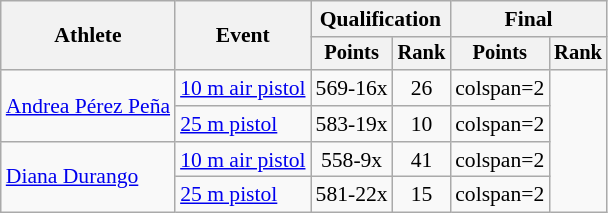<table class=wikitable style=font-size:90%;text-align:center>
<tr>
<th rowspan=2>Athlete</th>
<th rowspan=2>Event</th>
<th colspan=2>Qualification</th>
<th colspan=2>Final</th>
</tr>
<tr style=font-size:95%>
<th>Points</th>
<th>Rank</th>
<th>Points</th>
<th>Rank</th>
</tr>
<tr>
<td align=left rowspan=2><a href='#'>Andrea Pérez Peña</a></td>
<td align=left><a href='#'>10 m air pistol</a></td>
<td>569-16x</td>
<td>26</td>
<td>colspan=2</td>
</tr>
<tr>
<td align=left><a href='#'>25 m pistol</a></td>
<td>583-19x</td>
<td>10</td>
<td>colspan=2</td>
</tr>
<tr>
<td align=left rowspan=2><a href='#'>Diana Durango</a></td>
<td align=left><a href='#'>10 m air pistol</a></td>
<td>558-9x</td>
<td>41</td>
<td>colspan=2</td>
</tr>
<tr>
<td align=left><a href='#'>25 m pistol</a></td>
<td>581-22x</td>
<td>15</td>
<td>colspan=2</td>
</tr>
</table>
